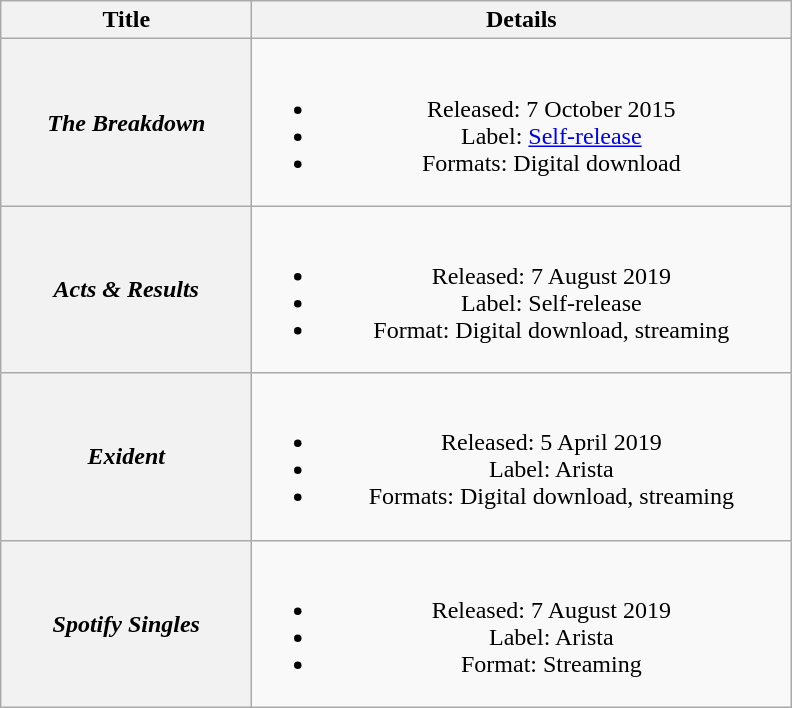<table class="wikitable plainrowheaders" style="text-align:center">
<tr>
<th scope="col" style="width:10em;">Title</th>
<th scope="col" style="width:22em;">Details</th>
</tr>
<tr>
<th scope="row"><em>The Breakdown</em></th>
<td><br><ul><li>Released: 7 October 2015</li><li>Label: <a href='#'>Self-release</a></li><li>Formats: Digital download</li></ul></td>
</tr>
<tr>
<th scope="row"><em>Acts & Results</em></th>
<td><br><ul><li>Released: 7 August 2019</li><li>Label: Self-release</li><li>Format: Digital download, streaming</li></ul></td>
</tr>
<tr>
<th scope="row"><em>Exident</em></th>
<td><br><ul><li>Released: 5 April 2019</li><li>Label: Arista</li><li>Formats: Digital download, streaming</li></ul></td>
</tr>
<tr>
<th scope="row"><em>Spotify Singles</em></th>
<td><br><ul><li>Released: 7 August 2019</li><li>Label: Arista</li><li>Format: Streaming</li></ul></td>
</tr>
</table>
